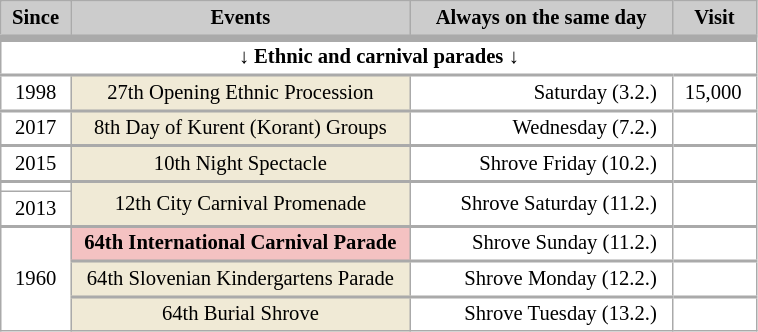<table class="wikitable plainrowheaders" cellpadding="3" cellspacing="0" border="1" style="background:#fff; font-size:86%; line-height:16px; border:grey solid 1px; border-collapse:collapse;">
<tr>
<th scope="col" style="background:#ccc; width:40px;">Since</th>
<th scope="col" style="background:#ccc; width:220px;">Events</th>
<th scope="col" style="background:#ccc; width:168px;">Always on the same day</th>
<th scope="col" style="background:#ccc; width:50px;">Visit</th>
</tr>
<tr>
<td align=center colspan=4 style="border-top-width:5px"><strong>↓ Ethnic and carnival parades ↓</strong></td>
</tr>
<tr>
<td align=center style="border-top-width:2px">1998</td>
<td align=center bgcolor=#F0EAD6 style="border-top-width:2px">27th Opening Ethnic Procession</td>
<td align=right style="border-top-width:2px">Saturday (3.2.)  </td>
<td align=right style="border-top-width:2px">15,000  </td>
</tr>
<tr>
<td align=center style="border-top-width:2px">2017</td>
<td align=center bgcolor=#F0EAD6 style="border-top-width:2px">8th Day of Kurent (Korant) Groups</td>
<td align=right style="border-top-width:2px">Wednesday (7.2.)  </td>
<td align=center style="border-top-width:2px"></td>
</tr>
<tr>
<td align=center style="border-top-width:2px">2015</td>
<td align=center bgcolor=#F0EAD6 style="border-top-width:2px">10th Night Spectacle</td>
<td align=right style="border-top-width:2px">Shrove Friday (10.2.)  </td>
<td align=right style="border-top-width:2px"> </td>
</tr>
<tr>
<td align=center style="border-top-width:2px"></td>
<td align=center bgcolor=#F0EAD6 rowspan=2 style="border-top-width:2px">12th City Carnival Promenade</td>
<td align=right rowspan=2 style="border-top-width:2px">Shrove Saturday (11.2.)  </td>
<td align=right rowspan=2 style="border-top-width:2px"> </td>
</tr>
<tr>
<td align=center>2013</td>
</tr>
<tr>
<td align=center rowspan=3 style="border-top-width:2px">1960</td>
<td align=center bgcolor=#F4C2C2 style="border-top-width:2px"><strong>64th International Carnival Parade</strong></td>
<td align=right style="border-top-width:2px">Shrove Sunday (11.2.)  </td>
<td align=right style="border-top-width:2px"><strong> </strong>  </td>
</tr>
<tr>
<td align=center bgcolor=#F0EAD6 style="border-top-width:2px">64th Slovenian Kindergartens Parade</td>
<td align=right style="border-top-width:2px">Shrove Monday (12.2.)  </td>
<td align=right style="border-top-width:2px"> </td>
</tr>
<tr>
<td align=center bgcolor=#F0EAD6 style="border-top-width:2px">64th Burial Shrove</td>
<td align=right style="border-top-width:2px">Shrove Tuesday (13.2.)  </td>
<td align=right style="border-top-width:2px"> </td>
</tr>
</table>
